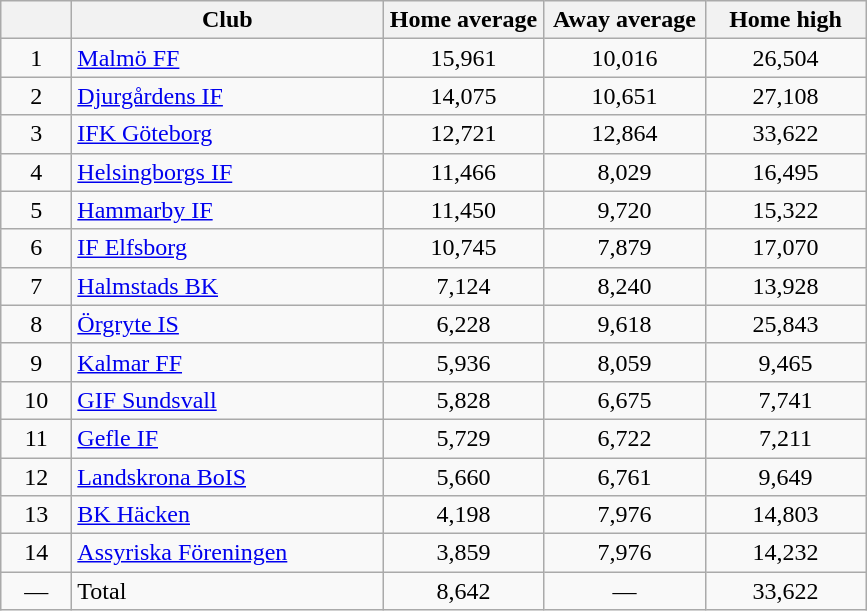<table class="wikitable" style="text-align: center;">
<tr>
<th style="width: 40px;"></th>
<th style="width: 200px;">Club</th>
<th style="width: 100px;">Home average</th>
<th style="width: 100px;">Away average</th>
<th style="width: 100px;">Home high</th>
</tr>
<tr>
<td>1</td>
<td style="text-align: left;"><a href='#'>Malmö FF</a></td>
<td>15,961</td>
<td>10,016</td>
<td>26,504</td>
</tr>
<tr>
<td>2</td>
<td style="text-align: left;"><a href='#'>Djurgårdens IF</a></td>
<td>14,075</td>
<td>10,651</td>
<td>27,108</td>
</tr>
<tr>
<td>3</td>
<td style="text-align: left;"><a href='#'>IFK Göteborg</a></td>
<td>12,721</td>
<td>12,864</td>
<td>33,622</td>
</tr>
<tr>
<td>4</td>
<td style="text-align: left;"><a href='#'>Helsingborgs IF</a></td>
<td>11,466</td>
<td>8,029</td>
<td>16,495</td>
</tr>
<tr>
<td>5</td>
<td style="text-align: left;"><a href='#'>Hammarby IF</a></td>
<td>11,450</td>
<td>9,720</td>
<td>15,322</td>
</tr>
<tr>
<td>6</td>
<td style="text-align: left;"><a href='#'>IF Elfsborg</a></td>
<td>10,745</td>
<td>7,879</td>
<td>17,070</td>
</tr>
<tr>
<td>7</td>
<td style="text-align: left;"><a href='#'>Halmstads BK</a></td>
<td>7,124</td>
<td>8,240</td>
<td>13,928</td>
</tr>
<tr>
<td>8</td>
<td style="text-align: left;"><a href='#'>Örgryte IS</a></td>
<td>6,228</td>
<td>9,618</td>
<td>25,843</td>
</tr>
<tr>
<td>9</td>
<td style="text-align: left;"><a href='#'>Kalmar FF</a></td>
<td>5,936</td>
<td>8,059</td>
<td>9,465</td>
</tr>
<tr>
<td>10</td>
<td style="text-align: left;"><a href='#'>GIF Sundsvall</a></td>
<td>5,828</td>
<td>6,675</td>
<td>7,741</td>
</tr>
<tr>
<td>11</td>
<td style="text-align: left;"><a href='#'>Gefle IF</a></td>
<td>5,729</td>
<td>6,722</td>
<td>7,211</td>
</tr>
<tr>
<td>12</td>
<td style="text-align: left;"><a href='#'>Landskrona BoIS</a></td>
<td>5,660</td>
<td>6,761</td>
<td>9,649</td>
</tr>
<tr>
<td>13</td>
<td style="text-align: left;"><a href='#'>BK Häcken</a></td>
<td>4,198</td>
<td>7,976</td>
<td>14,803</td>
</tr>
<tr>
<td>14</td>
<td style="text-align: left;"><a href='#'>Assyriska Föreningen</a></td>
<td>3,859</td>
<td>7,976</td>
<td>14,232</td>
</tr>
<tr>
<td>—</td>
<td style="text-align: left;">Total</td>
<td>8,642</td>
<td>—</td>
<td>33,622</td>
</tr>
</table>
